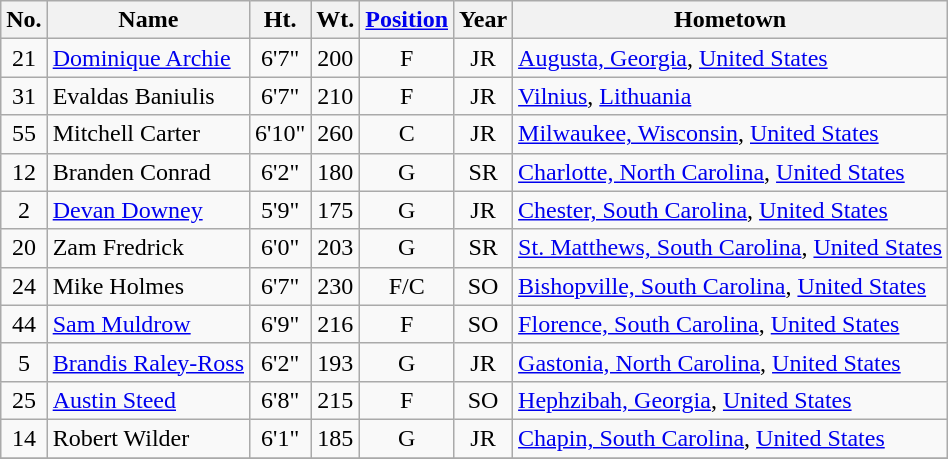<table class="wikitable sortable" style="text-align:center">
<tr>
<th>No.</th>
<th>Name</th>
<th>Ht.</th>
<th>Wt.</th>
<th><a href='#'>Position</a></th>
<th>Year</th>
<th>Hometown</th>
</tr>
<tr>
<td>21</td>
<td style="text-align:left"><a href='#'>Dominique Archie</a></td>
<td>6'7"</td>
<td>200</td>
<td>F</td>
<td>JR</td>
<td style="text-align:left"><a href='#'>Augusta, Georgia</a>, <a href='#'>United States</a></td>
</tr>
<tr>
<td>31</td>
<td style="text-align:left">Evaldas Baniulis</td>
<td>6'7"</td>
<td>210</td>
<td>F</td>
<td>JR</td>
<td style="text-align:left"><a href='#'>Vilnius</a>, <a href='#'>Lithuania</a></td>
</tr>
<tr>
<td>55</td>
<td style="text-align:left">Mitchell Carter</td>
<td>6'10"</td>
<td>260</td>
<td>C</td>
<td>JR</td>
<td style="text-align:left"><a href='#'>Milwaukee, Wisconsin</a>, <a href='#'>United States</a></td>
</tr>
<tr>
<td>12</td>
<td style="text-align:left">Branden Conrad</td>
<td>6'2"</td>
<td>180</td>
<td>G</td>
<td>SR</td>
<td style="text-align:left"><a href='#'>Charlotte, North Carolina</a>, <a href='#'>United States</a></td>
</tr>
<tr>
<td>2</td>
<td style="text-align:left"><a href='#'>Devan Downey</a></td>
<td>5'9"</td>
<td>175</td>
<td>G</td>
<td>JR</td>
<td style="text-align:left"><a href='#'>Chester, South Carolina</a>, <a href='#'>United States</a></td>
</tr>
<tr>
<td>20</td>
<td style="text-align:left">Zam Fredrick</td>
<td>6'0"</td>
<td>203</td>
<td>G</td>
<td>SR</td>
<td style="text-align:left"><a href='#'>St. Matthews, South Carolina</a>, <a href='#'>United States</a></td>
</tr>
<tr>
<td>24</td>
<td style="text-align:left">Mike Holmes</td>
<td>6'7"</td>
<td>230</td>
<td>F/C</td>
<td>SO</td>
<td style="text-align:left"><a href='#'>Bishopville, South Carolina</a>, <a href='#'>United States</a></td>
</tr>
<tr>
<td>44</td>
<td style="text-align:left"><a href='#'>Sam Muldrow</a></td>
<td>6'9"</td>
<td>216</td>
<td>F</td>
<td>SO</td>
<td style="text-align:left"><a href='#'>Florence, South Carolina</a>, <a href='#'>United States</a></td>
</tr>
<tr>
<td>5</td>
<td style="text-align:left"><a href='#'>Brandis Raley-Ross</a></td>
<td>6'2"</td>
<td>193</td>
<td>G</td>
<td>JR</td>
<td style="text-align:left"><a href='#'>Gastonia, North Carolina</a>, <a href='#'>United States</a></td>
</tr>
<tr>
<td>25</td>
<td style="text-align:left"><a href='#'>Austin Steed</a></td>
<td>6'8"</td>
<td>215</td>
<td>F</td>
<td>SO</td>
<td style="text-align:left"><a href='#'>Hephzibah, Georgia</a>, <a href='#'>United States</a></td>
</tr>
<tr>
<td>14</td>
<td style="text-align:left">Robert Wilder</td>
<td>6'1"</td>
<td>185</td>
<td>G</td>
<td>JR</td>
<td style="text-align:left"><a href='#'>Chapin, South Carolina</a>, <a href='#'>United States</a></td>
</tr>
<tr>
</tr>
</table>
